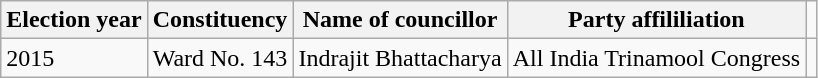<table class="wikitable"ìÍĦĤĠčw>
<tr>
<th>Election year</th>
<th>Constituency</th>
<th>Name of councillor</th>
<th>Party affililiation</th>
</tr>
<tr>
<td>2015</td>
<td>Ward No. 143</td>
<td>Indrajit Bhattacharya</td>
<td>All India Trinamool Congress</td>
<td></td>
</tr>
</table>
